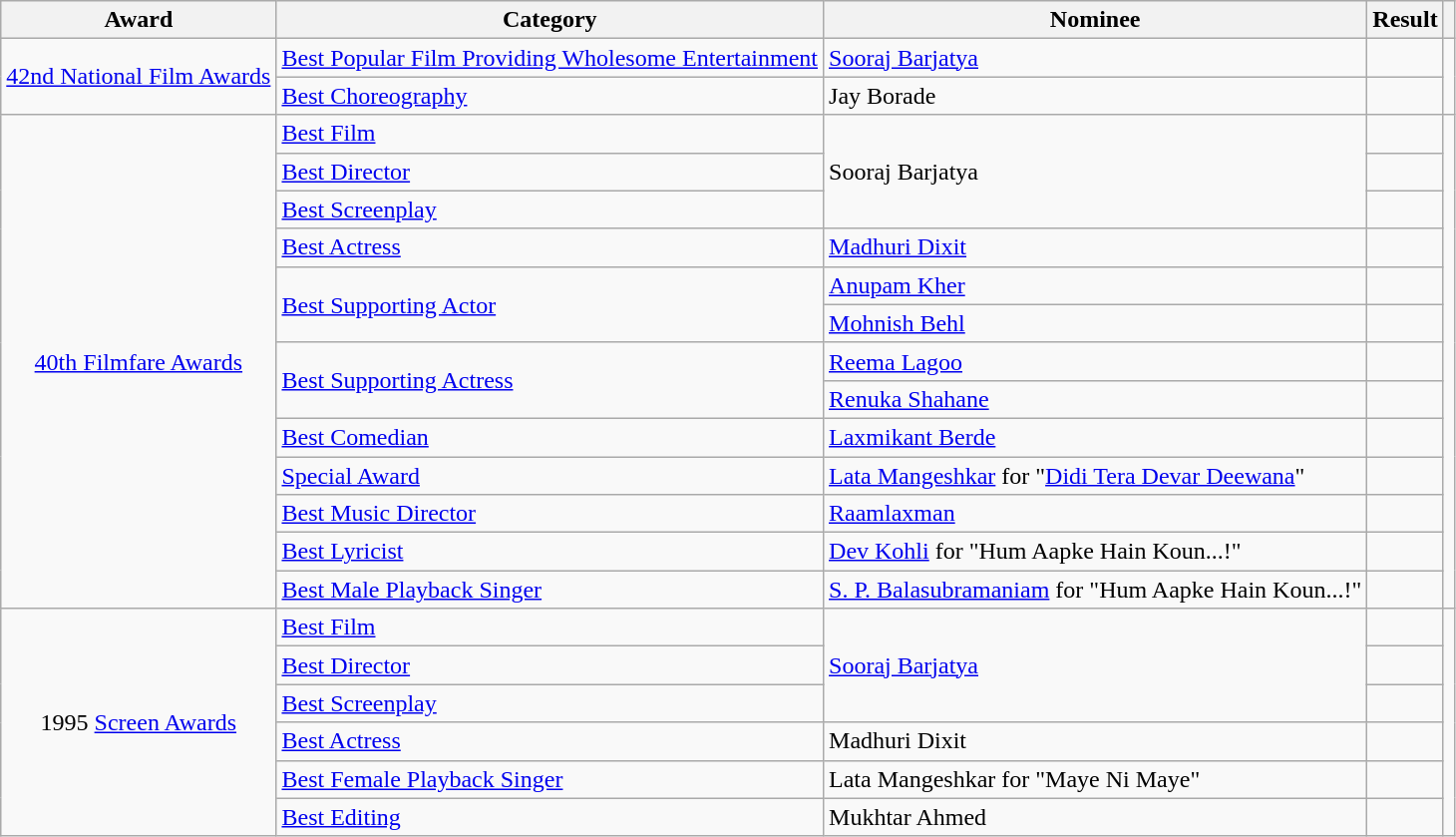<table class="wikitable sortable">
<tr>
<th>Award</th>
<th>Category</th>
<th>Nominee</th>
<th>Result</th>
<th></th>
</tr>
<tr>
<td rowspan="2"><a href='#'>42nd National Film Awards</a></td>
<td><a href='#'>Best Popular Film Providing Wholesome Entertainment</a></td>
<td><a href='#'>Sooraj Barjatya</a></td>
<td></td>
<td style="text-align: center;" rowspan="2"></td>
</tr>
<tr>
<td><a href='#'>Best Choreography</a></td>
<td>Jay Borade</td>
<td></td>
</tr>
<tr>
<td rowspan="13" style="text-align: center;"><a href='#'>40th Filmfare Awards</a></td>
<td><a href='#'>Best Film</a></td>
<td rowspan="3">Sooraj Barjatya</td>
<td></td>
<td rowspan="13" style="text-align: center;"><br><br></td>
</tr>
<tr>
<td><a href='#'>Best Director</a></td>
<td></td>
</tr>
<tr>
<td><a href='#'>Best Screenplay</a></td>
<td></td>
</tr>
<tr>
<td><a href='#'>Best Actress</a></td>
<td><a href='#'>Madhuri Dixit</a></td>
<td></td>
</tr>
<tr>
<td rowspan="2"><a href='#'>Best Supporting Actor</a></td>
<td><a href='#'>Anupam Kher</a></td>
<td></td>
</tr>
<tr>
<td><a href='#'>Mohnish Behl</a></td>
<td></td>
</tr>
<tr>
<td rowspan="2"><a href='#'>Best Supporting Actress</a></td>
<td><a href='#'>Reema Lagoo</a></td>
<td></td>
</tr>
<tr>
<td><a href='#'>Renuka Shahane</a></td>
<td></td>
</tr>
<tr>
<td><a href='#'>Best Comedian</a></td>
<td><a href='#'>Laxmikant Berde</a></td>
<td></td>
</tr>
<tr>
<td><a href='#'>Special Award</a></td>
<td><a href='#'>Lata Mangeshkar</a> for "<a href='#'>Didi Tera Devar Deewana</a>"</td>
<td></td>
</tr>
<tr>
<td><a href='#'>Best Music Director</a></td>
<td><a href='#'>Raamlaxman</a></td>
<td></td>
</tr>
<tr>
<td><a href='#'>Best Lyricist</a></td>
<td><a href='#'>Dev Kohli</a> for "Hum Aapke Hain Koun...!"</td>
<td></td>
</tr>
<tr>
<td><a href='#'>Best Male Playback Singer</a></td>
<td><a href='#'>S. P. Balasubramaniam</a> for "Hum Aapke Hain Koun...!"</td>
<td></td>
</tr>
<tr>
<td style="text-align: center;" rowspan="6">1995 <a href='#'>Screen Awards</a></td>
<td><a href='#'>Best Film</a></td>
<td rowspan="3"><a href='#'>Sooraj Barjatya</a></td>
<td></td>
<td style="text-align: center;" rowspan="6"></td>
</tr>
<tr>
<td><a href='#'>Best Director</a></td>
<td></td>
</tr>
<tr>
<td><a href='#'>Best Screenplay</a></td>
<td></td>
</tr>
<tr>
<td><a href='#'>Best Actress</a></td>
<td>Madhuri Dixit</td>
<td></td>
</tr>
<tr>
<td><a href='#'>Best Female Playback Singer</a></td>
<td>Lata Mangeshkar for "Maye Ni Maye"</td>
<td></td>
</tr>
<tr>
<td><a href='#'>Best Editing</a></td>
<td>Mukhtar Ahmed</td>
<td></td>
</tr>
</table>
